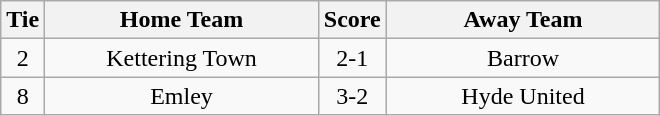<table class="wikitable" style="text-align:center;">
<tr>
<th width=20>Tie</th>
<th width=175>Home Team</th>
<th width=20>Score</th>
<th width=175>Away Team</th>
</tr>
<tr>
<td>2</td>
<td>Kettering Town</td>
<td>2-1</td>
<td>Barrow</td>
</tr>
<tr>
<td>8</td>
<td>Emley</td>
<td>3-2</td>
<td>Hyde United</td>
</tr>
</table>
